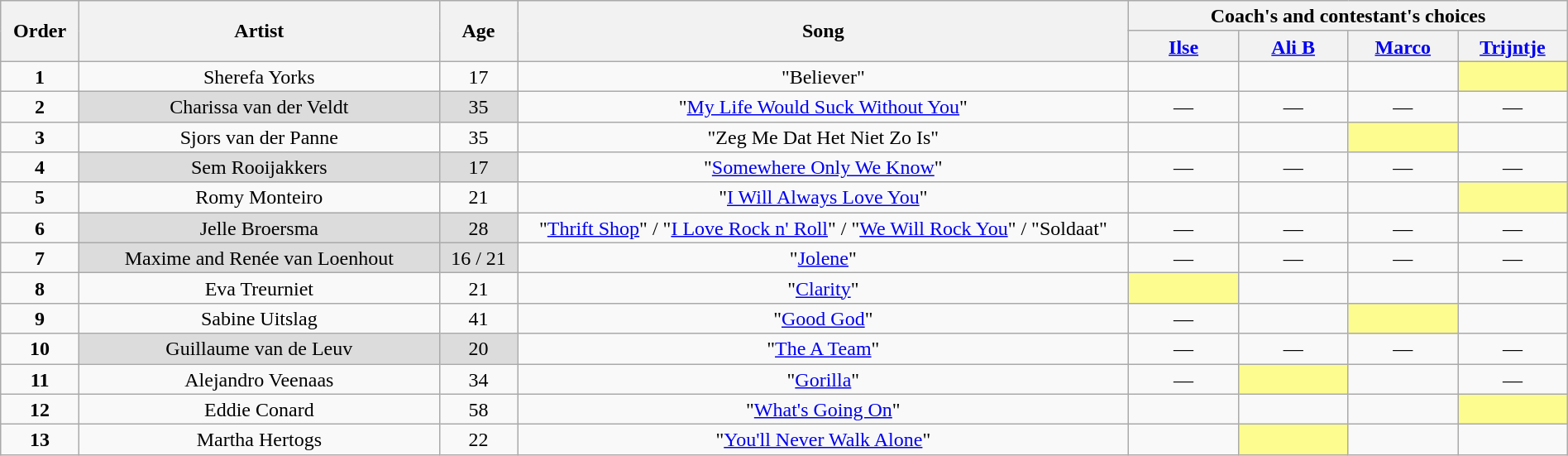<table class="wikitable" style="text-align:center; line-height:17px; width:100%;">
<tr>
<th scope="col" rowspan="2" style="width:05%;">Order</th>
<th scope="col" rowspan="2" style="width:23%;">Artist</th>
<th scope="col" rowspan="2" style="width:05%;">Age</th>
<th scope="col" rowspan="2" style="width:39%;">Song</th>
<th scope="col" colspan="4" style="width:28%;">Coach's and contestant's choices</th>
</tr>
<tr>
<th style="width:07%;"><a href='#'>Ilse</a></th>
<th style="width:07%;"><a href='#'>Ali B</a></th>
<th style="width:07%;"><a href='#'>Marco</a></th>
<th style="width:07%;"><a href='#'>Trijntje</a></th>
</tr>
<tr>
<td><strong>1</strong></td>
<td>Sherefa Yorks</td>
<td>17</td>
<td>"Believer"</td>
<td><strong></strong></td>
<td><strong></strong></td>
<td><strong></strong></td>
<td style="background:#fdfc8f;"><strong></strong></td>
</tr>
<tr>
<td><strong>2</strong></td>
<td style="background:#DCDCDC;">Charissa van der Veldt</td>
<td style="background:#DCDCDC;">35</td>
<td>"<a href='#'>My Life Would Suck Without You</a>"</td>
<td>—</td>
<td>—</td>
<td>—</td>
<td>—</td>
</tr>
<tr>
<td><strong>3</strong></td>
<td>Sjors van der Panne</td>
<td>35</td>
<td>"Zeg Me Dat Het Niet Zo Is"</td>
<td><strong></strong></td>
<td><strong></strong></td>
<td style="background:#fdfc8f;"><strong></strong></td>
<td><strong></strong></td>
</tr>
<tr>
<td><strong>4</strong></td>
<td style="background:#DCDCDC;">Sem Rooijakkers</td>
<td style="background:#DCDCDC;">17</td>
<td>"<a href='#'>Somewhere Only We Know</a>"</td>
<td>—</td>
<td>—</td>
<td>—</td>
<td>—</td>
</tr>
<tr>
<td><strong>5</strong></td>
<td>Romy Monteiro</td>
<td>21</td>
<td>"<a href='#'>I Will Always Love You</a>"</td>
<td><strong></strong></td>
<td><strong></strong></td>
<td><strong></strong></td>
<td style="background:#fdfc8f;"><strong></strong></td>
</tr>
<tr>
<td><strong>6</strong></td>
<td style="background:#DCDCDC;">Jelle Broersma</td>
<td style="background:#DCDCDC;">28</td>
<td>"<a href='#'>Thrift Shop</a>" / "<a href='#'>I Love Rock n' Roll</a>" / "<a href='#'>We Will Rock You</a>" / "Soldaat"</td>
<td>—</td>
<td>—</td>
<td>—</td>
<td>—</td>
</tr>
<tr>
<td><strong>7</strong></td>
<td style="background:#DCDCDC;">Maxime and Renée van Loenhout</td>
<td style="background:#DCDCDC;">16 / 21</td>
<td>"<a href='#'>Jolene</a>"</td>
<td>—</td>
<td>—</td>
<td>—</td>
<td>—</td>
</tr>
<tr>
<td><strong>8</strong></td>
<td>Eva Treurniet</td>
<td>21</td>
<td>"<a href='#'>Clarity</a>"</td>
<td style="background:#fdfc8f;"><strong></strong></td>
<td><strong></strong></td>
<td><strong></strong></td>
<td><strong></strong></td>
</tr>
<tr>
<td><strong>9</strong></td>
<td>Sabine Uitslag</td>
<td>41</td>
<td>"<a href='#'>Good God</a>"</td>
<td>—</td>
<td><strong></strong></td>
<td style="background:#fdfc8f;"><strong></strong></td>
<td><strong></strong></td>
</tr>
<tr>
<td><strong>10</strong></td>
<td style="background:#DCDCDC;">Guillaume van de Leuv</td>
<td style="background:#DCDCDC;">20</td>
<td>"<a href='#'>The A Team</a>"</td>
<td>—</td>
<td>—</td>
<td>—</td>
<td>—</td>
</tr>
<tr>
<td><strong>11</strong></td>
<td>Alejandro Veenaas</td>
<td>34</td>
<td>"<a href='#'>Gorilla</a>"</td>
<td>—</td>
<td style="background:#fdfc8f;"><strong></strong></td>
<td><strong></strong></td>
<td>—</td>
</tr>
<tr>
<td><strong>12</strong></td>
<td>Eddie Conard</td>
<td>58</td>
<td>"<a href='#'>What's Going On</a>"</td>
<td><strong></strong></td>
<td><strong></strong></td>
<td><strong></strong></td>
<td style="background:#fdfc8f;"><strong></strong></td>
</tr>
<tr>
<td><strong>13</strong></td>
<td>Martha Hertogs</td>
<td>22</td>
<td>"<a href='#'>You'll Never Walk Alone</a>"</td>
<td><strong></strong></td>
<td style="background:#fdfc8f;"><strong></strong></td>
<td><strong></strong></td>
<td><strong></strong></td>
</tr>
</table>
